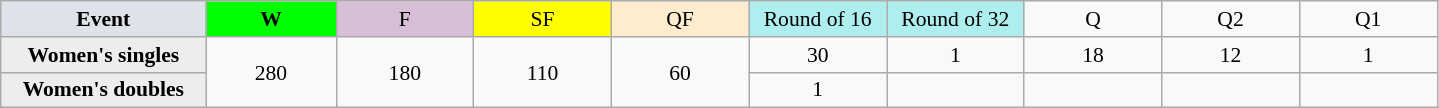<table class=wikitable style=font-size:90%;text-align:center>
<tr>
<td style="width:130px; background:#dfe2e9;"><strong>Event</strong></td>
<td style="width:80px; background:lime;"><strong>W</strong></td>
<td style="width:85px; background:thistle;">F</td>
<td style="width:85px; background:#ff0;">SF</td>
<td style="width:85px; background:#ffebcd;">QF</td>
<td style="width:85px; background:#afeeee;">Round of 16</td>
<td style="width:85px; background:#afeeee;">Round of 32</td>
<td width=85>Q</td>
<td width=85>Q2</td>
<td width=85>Q1</td>
</tr>
<tr>
<th style="background:#ededed;">Women's singles</th>
<td rowspan=2>280</td>
<td rowspan=2>180</td>
<td rowspan=2>110</td>
<td rowspan=2>60</td>
<td>30</td>
<td>1</td>
<td>18</td>
<td>12</td>
<td>1</td>
</tr>
<tr>
<th style="background:#ededed;">Women's doubles</th>
<td>1</td>
<td></td>
<td></td>
<td></td>
<td></td>
</tr>
</table>
